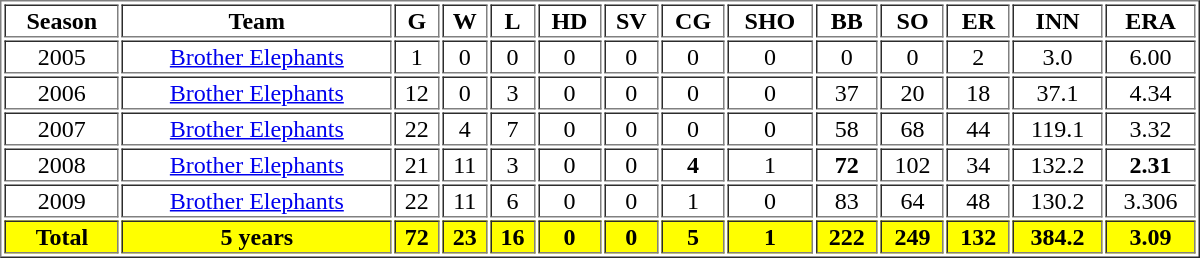<table border="1" style="width:800px;">
<tr align=middle>
<th>Season</th>
<th>Team</th>
<th>G</th>
<th>W</th>
<th>L</th>
<th>HD</th>
<th>SV</th>
<th>CG</th>
<th>SHO</th>
<th>BB</th>
<th>SO</th>
<th>ER</th>
<th>INN</th>
<th>ERA</th>
</tr>
<tr style="text-align:center;">
<td>2005</td>
<td><a href='#'>Brother Elephants</a></td>
<td>1</td>
<td>0</td>
<td>0</td>
<td>0</td>
<td>0</td>
<td>0</td>
<td>0</td>
<td>0</td>
<td>0</td>
<td>2</td>
<td>3.0</td>
<td>6.00</td>
</tr>
<tr style="text-align:center;">
<td>2006</td>
<td><a href='#'>Brother Elephants</a></td>
<td>12</td>
<td>0</td>
<td>3</td>
<td>0</td>
<td>0</td>
<td>0</td>
<td>0</td>
<td>37</td>
<td>20</td>
<td>18</td>
<td>37.1</td>
<td>4.34</td>
</tr>
<tr style="text-align:center;">
<td>2007</td>
<td><a href='#'>Brother Elephants</a></td>
<td>22</td>
<td>4</td>
<td>7</td>
<td>0</td>
<td>0</td>
<td>0</td>
<td>0</td>
<td>58</td>
<td>68</td>
<td>44</td>
<td>119.1</td>
<td>3.32</td>
</tr>
<tr style="text-align:center;">
<td>2008</td>
<td><a href='#'>Brother Elephants</a></td>
<td>21</td>
<td>11</td>
<td>3</td>
<td>0</td>
<td>0</td>
<td><strong>4</strong></td>
<td>1</td>
<td><strong>72</strong></td>
<td>102</td>
<td>34</td>
<td>132.2</td>
<td><strong>2.31</strong></td>
</tr>
<tr style="text-align:center;">
<td>2009</td>
<td><a href='#'>Brother Elephants</a></td>
<td>22</td>
<td>11</td>
<td>6</td>
<td>0</td>
<td>0</td>
<td>1</td>
<td>0</td>
<td>83</td>
<td>64</td>
<td>48</td>
<td>130.2</td>
<td>3.306</td>
</tr>
<tr align="middle" style="color:black; background:yellow;">
<th>Total</th>
<th>5 years</th>
<th>72</th>
<th>23</th>
<th>16</th>
<th>0</th>
<th>0</th>
<th>5</th>
<th>1</th>
<th>222</th>
<th>249</th>
<th>132</th>
<th>384.2</th>
<th>3.09</th>
</tr>
</table>
